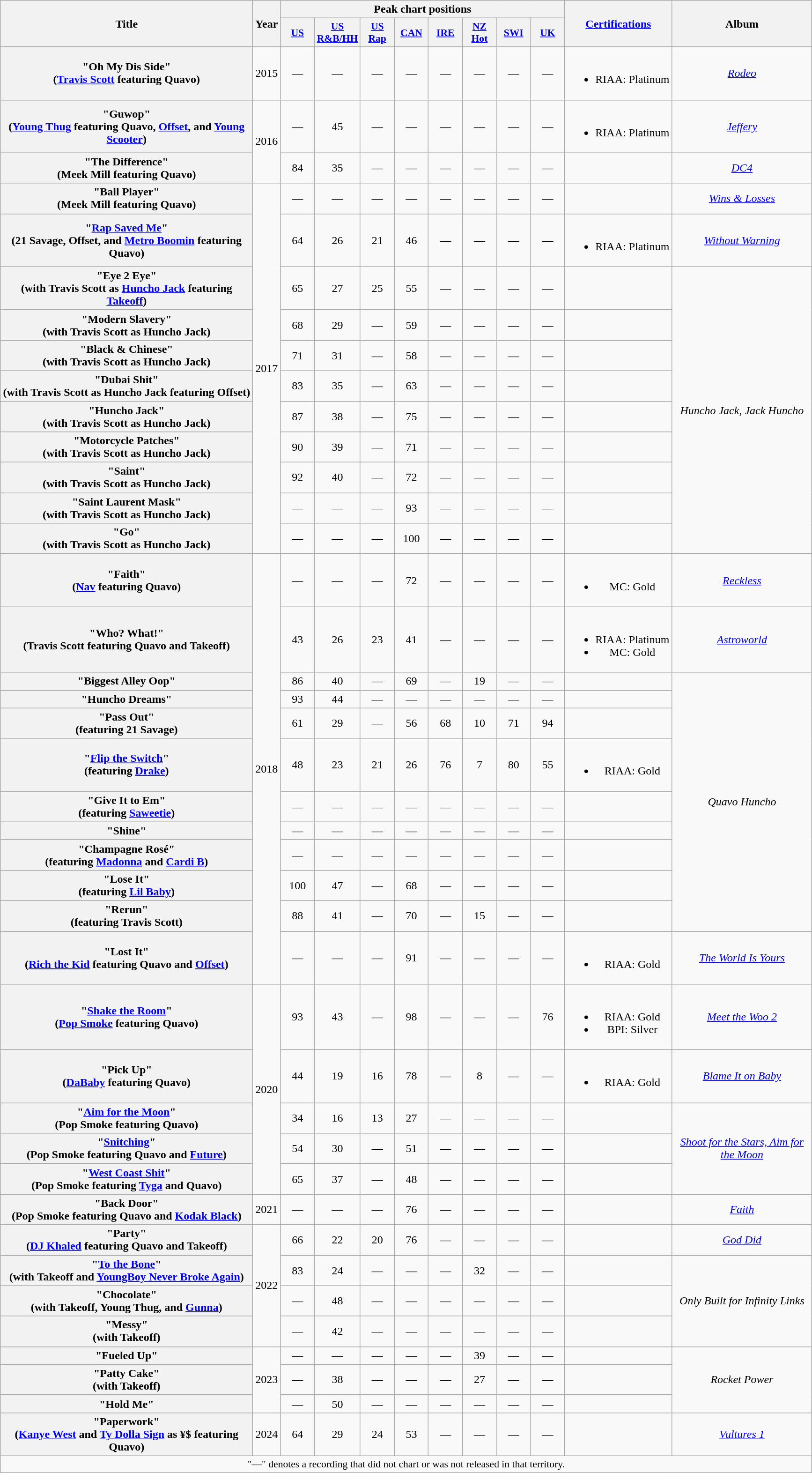<table class="wikitable plainrowheaders" style="text-align:center;">
<tr>
<th scope="col" rowspan="2" style="width:22em;">Title</th>
<th scope="col" rowspan="2">Year</th>
<th scope="col" colspan="8">Peak chart positions</th>
<th scope="col" rowspan="2"><a href='#'>Certifications</a></th>
<th scope="col" rowspan="2" style="width:12em;">Album</th>
</tr>
<tr>
<th scope="col" style="width:2.9em;font-size:90%;"><a href='#'>US</a><br></th>
<th scope="col" style="width:2.9em;font-size:90%;"><a href='#'>US<br>R&B/HH</a><br></th>
<th scope="col" style="width:2.9em;font-size:90%;"><a href='#'>US<br>Rap</a><br></th>
<th scope="col" style="width:2.9em;font-size:90%;"><a href='#'>CAN</a><br></th>
<th scope="col" style="width:2.9em;font-size:90%;"><a href='#'>IRE</a><br></th>
<th scope="col" style="width:2.9em;font-size:90%;"><a href='#'>NZ<br>Hot</a><br></th>
<th scope="col" style="width:2.9em;font-size:90%;"><a href='#'>SWI</a><br></th>
<th scope="col" style="width:2.9em;font-size:90%;"><a href='#'>UK</a><br></th>
</tr>
<tr>
<th scope="row">"Oh My Dis Side"<br><span>(<a href='#'>Travis Scott</a> featuring Quavo)</span></th>
<td>2015</td>
<td>—</td>
<td>—</td>
<td>—</td>
<td>—</td>
<td>—</td>
<td>—</td>
<td>—</td>
<td>—</td>
<td><br><ul><li>RIAA: Platinum</li></ul></td>
<td><em><a href='#'>Rodeo</a></em></td>
</tr>
<tr>
<th scope="row">"Guwop"<br><span>(<a href='#'>Young Thug</a> featuring Quavo, <a href='#'>Offset</a>, and <a href='#'>Young Scooter</a>)</span></th>
<td rowspan="2">2016</td>
<td>—</td>
<td>45</td>
<td>—</td>
<td>—</td>
<td>—</td>
<td>—</td>
<td>—</td>
<td>—</td>
<td><br><ul><li>RIAA: Platinum</li></ul></td>
<td><em><a href='#'>Jeffery</a></em></td>
</tr>
<tr>
<th scope="row">"The Difference"<br><span>(Meek Mill featuring Quavo)</span></th>
<td>84</td>
<td>35</td>
<td>—</td>
<td>—</td>
<td>—</td>
<td>—</td>
<td>—</td>
<td>—</td>
<td></td>
<td><em><a href='#'>DC4</a></em></td>
</tr>
<tr>
<th scope="row">"Ball Player"<br><span>(Meek Mill featuring Quavo)</span></th>
<td rowspan="11">2017</td>
<td>—</td>
<td>—</td>
<td>—</td>
<td>—</td>
<td>—</td>
<td>—</td>
<td>—</td>
<td>—</td>
<td></td>
<td><em><a href='#'>Wins & Losses</a></em></td>
</tr>
<tr>
<th scope="row">"<a href='#'>Rap Saved Me</a>"<br><span>(21 Savage, Offset, and <a href='#'>Metro Boomin</a> featuring Quavo)</span></th>
<td>64</td>
<td>26</td>
<td>21</td>
<td>46</td>
<td>—</td>
<td>—</td>
<td>—</td>
<td>—</td>
<td><br><ul><li>RIAA: Platinum</li></ul></td>
<td><em><a href='#'>Without Warning</a></em></td>
</tr>
<tr>
<th scope="row">"Eye 2 Eye"<br><span>(with Travis Scott as <a href='#'>Huncho Jack</a> featuring <a href='#'>Takeoff</a>)</span></th>
<td>65</td>
<td>27</td>
<td>25</td>
<td>55</td>
<td>—</td>
<td>—</td>
<td>—</td>
<td>—</td>
<td></td>
<td rowspan="9"><em>Huncho Jack, Jack Huncho</em></td>
</tr>
<tr>
<th scope="row">"Modern Slavery"<br><span>(with Travis Scott as Huncho Jack)</span></th>
<td>68</td>
<td>29</td>
<td>—</td>
<td>59</td>
<td>—</td>
<td>—</td>
<td>—</td>
<td>—</td>
<td></td>
</tr>
<tr>
<th scope="row">"Black & Chinese"<br><span>(with Travis Scott as Huncho Jack)</span></th>
<td>71</td>
<td>31</td>
<td>—</td>
<td>58</td>
<td>—</td>
<td>—</td>
<td>—</td>
<td>—</td>
<td></td>
</tr>
<tr>
<th scope="row">"Dubai Shit"<br><span>(with Travis Scott as Huncho Jack featuring Offset)</span></th>
<td>83</td>
<td>35</td>
<td>—</td>
<td>63</td>
<td>—</td>
<td>—</td>
<td>—</td>
<td>—</td>
<td></td>
</tr>
<tr>
<th scope="row">"Huncho Jack"<br><span>(with Travis Scott as Huncho Jack)</span></th>
<td>87</td>
<td>38</td>
<td>—</td>
<td>75</td>
<td>—</td>
<td>—</td>
<td>—</td>
<td>—</td>
<td></td>
</tr>
<tr>
<th scope="row">"Motorcycle Patches"<br><span>(with Travis Scott as Huncho Jack)</span></th>
<td>90</td>
<td>39</td>
<td>—</td>
<td>71</td>
<td>—</td>
<td>—</td>
<td>—</td>
<td>—</td>
<td></td>
</tr>
<tr>
<th scope="row">"Saint"<br><span>(with Travis Scott as Huncho Jack)</span></th>
<td>92</td>
<td>40</td>
<td>—</td>
<td>72</td>
<td>—</td>
<td>—</td>
<td>—</td>
<td>—</td>
<td></td>
</tr>
<tr>
<th scope="row">"Saint Laurent Mask"<br><span>(with Travis Scott as Huncho Jack)</span></th>
<td>—</td>
<td>—</td>
<td>—</td>
<td>93</td>
<td>—</td>
<td>—</td>
<td>—</td>
<td>—</td>
<td></td>
</tr>
<tr>
<th scope="row">"Go"<br><span>(with Travis Scott as Huncho Jack)</span></th>
<td>—</td>
<td>—</td>
<td>—</td>
<td>100</td>
<td>—</td>
<td>—</td>
<td>—</td>
<td>—</td>
<td></td>
</tr>
<tr>
<th scope="row">"Faith"<br><span>(<a href='#'>Nav</a> featuring Quavo)</span></th>
<td rowspan="12">2018</td>
<td>—</td>
<td>—</td>
<td>—</td>
<td>72</td>
<td>—</td>
<td>—</td>
<td>—</td>
<td>—</td>
<td><br><ul><li>MC: Gold</li></ul></td>
<td><em><a href='#'>Reckless</a></em></td>
</tr>
<tr>
<th scope="row">"Who? What!"<br><span>(Travis Scott featuring Quavo and Takeoff)</span></th>
<td>43</td>
<td>26</td>
<td>23</td>
<td>41</td>
<td>—</td>
<td>—</td>
<td>—</td>
<td>—</td>
<td><br><ul><li>RIAA: Platinum</li><li>MC: Gold</li></ul></td>
<td><em><a href='#'>Astroworld</a></em></td>
</tr>
<tr>
<th scope="row">"Biggest Alley Oop"</th>
<td>86</td>
<td>40</td>
<td>—</td>
<td>69</td>
<td>—</td>
<td>19</td>
<td>—</td>
<td>—</td>
<td></td>
<td rowspan="9"><em>Quavo Huncho</em></td>
</tr>
<tr>
<th scope="row">"Huncho Dreams"</th>
<td>93</td>
<td>44</td>
<td>—</td>
<td>—</td>
<td>—</td>
<td>—</td>
<td>—</td>
<td>—</td>
<td></td>
</tr>
<tr>
<th scope="row">"Pass Out"<br><span>(featuring 21 Savage)</span></th>
<td>61</td>
<td>29</td>
<td>—</td>
<td>56</td>
<td>68</td>
<td>10</td>
<td>71</td>
<td>94</td>
<td></td>
</tr>
<tr>
<th scope="row">"<a href='#'>Flip the Switch</a>"<br><span>(featuring <a href='#'>Drake</a>)</span></th>
<td>48</td>
<td>23</td>
<td>21</td>
<td>26</td>
<td>76</td>
<td>7</td>
<td>80</td>
<td>55</td>
<td><br><ul><li>RIAA: Gold</li></ul></td>
</tr>
<tr>
<th scope="row">"Give It to Em"<br><span>(featuring <a href='#'>Saweetie</a>)</span></th>
<td>—</td>
<td>—</td>
<td>—</td>
<td>—</td>
<td>—</td>
<td>—</td>
<td>—</td>
<td>—</td>
<td></td>
</tr>
<tr>
<th scope="row">"Shine"</th>
<td>—</td>
<td>—</td>
<td>—</td>
<td>—</td>
<td>—</td>
<td>—</td>
<td>—</td>
<td>—</td>
<td></td>
</tr>
<tr>
<th scope="row">"Champagne Rosé"<br><span>(featuring <a href='#'>Madonna</a> and <a href='#'>Cardi B</a>)</span></th>
<td>—</td>
<td>—</td>
<td>—</td>
<td>—</td>
<td>—</td>
<td>—</td>
<td>—</td>
<td>—</td>
<td></td>
</tr>
<tr>
<th scope="row">"Lose It"<br><span>(featuring <a href='#'>Lil Baby</a>)</span></th>
<td>100</td>
<td>47</td>
<td>—</td>
<td>68</td>
<td>—</td>
<td>—</td>
<td>—</td>
<td>—</td>
<td></td>
</tr>
<tr>
<th scope="row">"Rerun"<br><span>(featuring Travis Scott)</span></th>
<td>88</td>
<td>41</td>
<td>—</td>
<td>70</td>
<td>—</td>
<td>15</td>
<td>—</td>
<td>—</td>
<td></td>
</tr>
<tr>
<th scope="row">"Lost It"<br><span>(<a href='#'>Rich the Kid</a> featuring Quavo and <a href='#'>Offset</a>)</span></th>
<td>—</td>
<td>—</td>
<td>—</td>
<td>91</td>
<td>—</td>
<td>—</td>
<td>—</td>
<td>—</td>
<td><br><ul><li>RIAA: Gold</li></ul></td>
<td><em><a href='#'>The World Is Yours</a></em></td>
</tr>
<tr>
<th scope="row">"<a href='#'>Shake the Room</a>" <br><span>(<a href='#'>Pop Smoke</a> featuring Quavo)</span></th>
<td rowspan="5">2020</td>
<td>93</td>
<td>43</td>
<td>—</td>
<td>98</td>
<td>—</td>
<td>—</td>
<td>—</td>
<td>76</td>
<td><br><ul><li>RIAA: Gold</li><li>BPI: Silver</li></ul></td>
<td><em><a href='#'>Meet the Woo 2</a></em></td>
</tr>
<tr>
<th scope="row">"Pick Up" <br><span>(<a href='#'>DaBaby</a> featuring Quavo)</span></th>
<td>44</td>
<td>19</td>
<td>16</td>
<td>78</td>
<td>—</td>
<td>8</td>
<td>—</td>
<td>—</td>
<td><br><ul><li>RIAA: Gold</li></ul></td>
<td><em><a href='#'>Blame It on Baby</a></em></td>
</tr>
<tr>
<th scope="row">"<a href='#'>Aim for the Moon</a>"<br><span>(Pop Smoke featuring Quavo)</span></th>
<td>34</td>
<td>16</td>
<td>13</td>
<td>27</td>
<td>—</td>
<td>—</td>
<td>—</td>
<td>—</td>
<td></td>
<td rowspan="3"><em><a href='#'>Shoot for the Stars, Aim for the Moon</a></em></td>
</tr>
<tr>
<th scope="row">"<a href='#'>Snitching</a>"<br><span>(Pop Smoke featuring Quavo and <a href='#'>Future</a>)</span></th>
<td>54</td>
<td>30</td>
<td>—</td>
<td>51</td>
<td>—</td>
<td>—</td>
<td>—</td>
<td>—</td>
<td></td>
</tr>
<tr>
<th scope="row">"<a href='#'>West Coast Shit</a>"<br><span>(Pop Smoke featuring <a href='#'>Tyga</a> and Quavo)</span></th>
<td>65</td>
<td>37</td>
<td>—</td>
<td>48</td>
<td>—</td>
<td>—</td>
<td>—</td>
<td>—</td>
<td></td>
</tr>
<tr>
<th scope="row">"Back Door"<br><span>(Pop Smoke featuring Quavo and <a href='#'>Kodak Black</a>)</span></th>
<td>2021</td>
<td>—</td>
<td>—</td>
<td>—</td>
<td>76</td>
<td>—</td>
<td>—</td>
<td>—</td>
<td>—</td>
<td></td>
<td><em><a href='#'>Faith</a></em></td>
</tr>
<tr>
<th scope="row">"Party"<br><span>(<a href='#'>DJ Khaled</a> featuring Quavo and Takeoff)</span></th>
<td rowspan="4">2022</td>
<td>66</td>
<td>22</td>
<td>20</td>
<td>76</td>
<td>—</td>
<td>—</td>
<td>—</td>
<td>—</td>
<td></td>
<td><em><a href='#'>God Did</a></em></td>
</tr>
<tr>
<th scope="row">"<a href='#'>To the Bone</a>"<br><span>(with Takeoff and <a href='#'>YoungBoy Never Broke Again</a>)</span></th>
<td>83</td>
<td>24</td>
<td>—</td>
<td>—</td>
<td>—</td>
<td>32</td>
<td>—</td>
<td>—</td>
<td></td>
<td rowspan="3"><em>Only Built for Infinity Links</em></td>
</tr>
<tr>
<th scope="row">"Chocolate"<br><span>(with Takeoff, Young Thug, and <a href='#'>Gunna</a>)</span></th>
<td>—</td>
<td>48</td>
<td>—</td>
<td>—</td>
<td>—</td>
<td>—</td>
<td>—</td>
<td>—</td>
<td></td>
</tr>
<tr>
<th scope="row">"Messy"<br><span>(with Takeoff)</span></th>
<td>—</td>
<td>42</td>
<td>—</td>
<td>—</td>
<td>—</td>
<td>—</td>
<td>—</td>
<td>—</td>
<td></td>
</tr>
<tr>
<th scope="row">"Fueled Up"</th>
<td rowspan="3">2023</td>
<td>—</td>
<td>—</td>
<td>—</td>
<td>—</td>
<td>—</td>
<td>39</td>
<td>—</td>
<td>—</td>
<td></td>
<td rowspan="3"><em>Rocket Power</em></td>
</tr>
<tr>
<th scope="row">"Patty Cake"<br><span>(with Takeoff)</span></th>
<td>—</td>
<td>38</td>
<td>—</td>
<td>—</td>
<td>—</td>
<td>27</td>
<td>—</td>
<td>—</td>
<td></td>
</tr>
<tr>
<th scope="row">"Hold Me"</th>
<td>—</td>
<td>50</td>
<td>—</td>
<td>—</td>
<td>—</td>
<td>—</td>
<td>—</td>
<td>—</td>
<td></td>
</tr>
<tr>
<th scope="row">"Paperwork"<br><span>(<a href='#'>Kanye West</a> and <a href='#'>Ty Dolla Sign</a> as ¥$ featuring Quavo)</span></th>
<td>2024</td>
<td>64</td>
<td>29</td>
<td>24</td>
<td>53</td>
<td>—</td>
<td>—</td>
<td>—</td>
<td>—</td>
<td></td>
<td><em><a href='#'>Vultures 1</a></em></td>
</tr>
<tr>
<td colspan="14" style="font-size:90%">"—" denotes a recording that did not chart or was not released in that territory.</td>
</tr>
</table>
